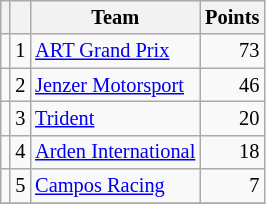<table class="wikitable" style="font-size: 85%;">
<tr>
<th></th>
<th></th>
<th>Team</th>
<th>Points</th>
</tr>
<tr>
<td></td>
<td align="center">1</td>
<td> <a href='#'>ART Grand Prix</a></td>
<td align="right">73</td>
</tr>
<tr>
<td></td>
<td align="center">2</td>
<td> <a href='#'>Jenzer Motorsport</a></td>
<td align="right">46</td>
</tr>
<tr>
<td></td>
<td align="center">3</td>
<td> <a href='#'>Trident</a></td>
<td align="right">20</td>
</tr>
<tr>
<td></td>
<td align="center">4</td>
<td> <a href='#'>Arden International</a></td>
<td align="right">18</td>
</tr>
<tr>
<td></td>
<td align="center">5</td>
<td> <a href='#'>Campos Racing</a></td>
<td align="right">7</td>
</tr>
<tr>
</tr>
</table>
